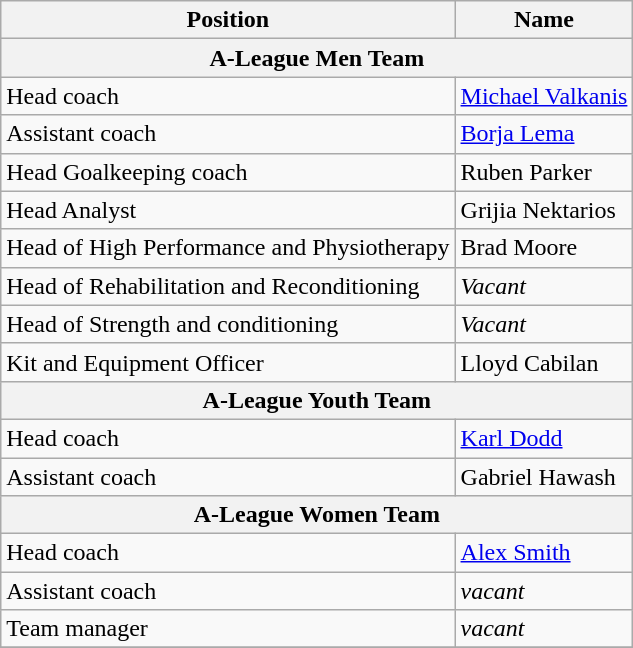<table class="wikitable">
<tr>
<th>Position</th>
<th>Name</th>
</tr>
<tr>
<th colspan=2>A-League Men Team</th>
</tr>
<tr>
<td>Head coach</td>
<td> <a href='#'>Michael Valkanis</a></td>
</tr>
<tr>
<td>Assistant coach</td>
<td> <a href='#'>Borja Lema</a></td>
</tr>
<tr>
<td>Head Goalkeeping coach</td>
<td> Ruben Parker</td>
</tr>
<tr>
<td>Head Analyst</td>
<td> Grijia Nektarios</td>
</tr>
<tr>
<td>Head of High Performance and Physiotherapy</td>
<td> Brad Moore</td>
</tr>
<tr>
<td>Head of Rehabilitation and Reconditioning</td>
<td><em>Vacant</em></td>
</tr>
<tr>
<td>Head of Strength and conditioning</td>
<td><em>Vacant</em></td>
</tr>
<tr>
<td>Kit and Equipment Officer</td>
<td> Lloyd Cabilan</td>
</tr>
<tr>
<th colspan=2>A-League Youth Team</th>
</tr>
<tr>
<td>Head coach</td>
<td> <a href='#'>Karl Dodd</a></td>
</tr>
<tr>
<td>Assistant coach</td>
<td> Gabriel Hawash</td>
</tr>
<tr>
<th colspan=2>A-League Women Team</th>
</tr>
<tr>
<td>Head coach</td>
<td> <a href='#'>Alex Smith</a></td>
</tr>
<tr>
<td>Assistant coach</td>
<td><em>vacant</em></td>
</tr>
<tr>
<td>Team manager</td>
<td><em>vacant</em></td>
</tr>
<tr>
</tr>
</table>
